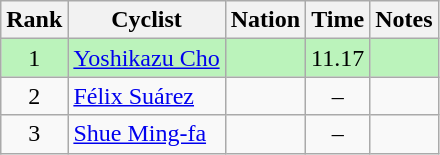<table class="wikitable sortable" style="text-align:center">
<tr>
<th>Rank</th>
<th>Cyclist</th>
<th>Nation</th>
<th>Time</th>
<th>Notes</th>
</tr>
<tr bgcolor=bbf3bb>
<td>1</td>
<td align=left data-sort-value="Cho, Yoshikazu"><a href='#'>Yoshikazu Cho</a></td>
<td align=left></td>
<td>11.17</td>
<td></td>
</tr>
<tr>
<td>2</td>
<td align=left data-sort-value="Suárez, Félix"><a href='#'>Félix Suárez</a></td>
<td align=left></td>
<td>–</td>
<td></td>
</tr>
<tr>
<td>3</td>
<td align=left><a href='#'>Shue Ming-fa</a></td>
<td align=left></td>
<td>–</td>
<td></td>
</tr>
</table>
